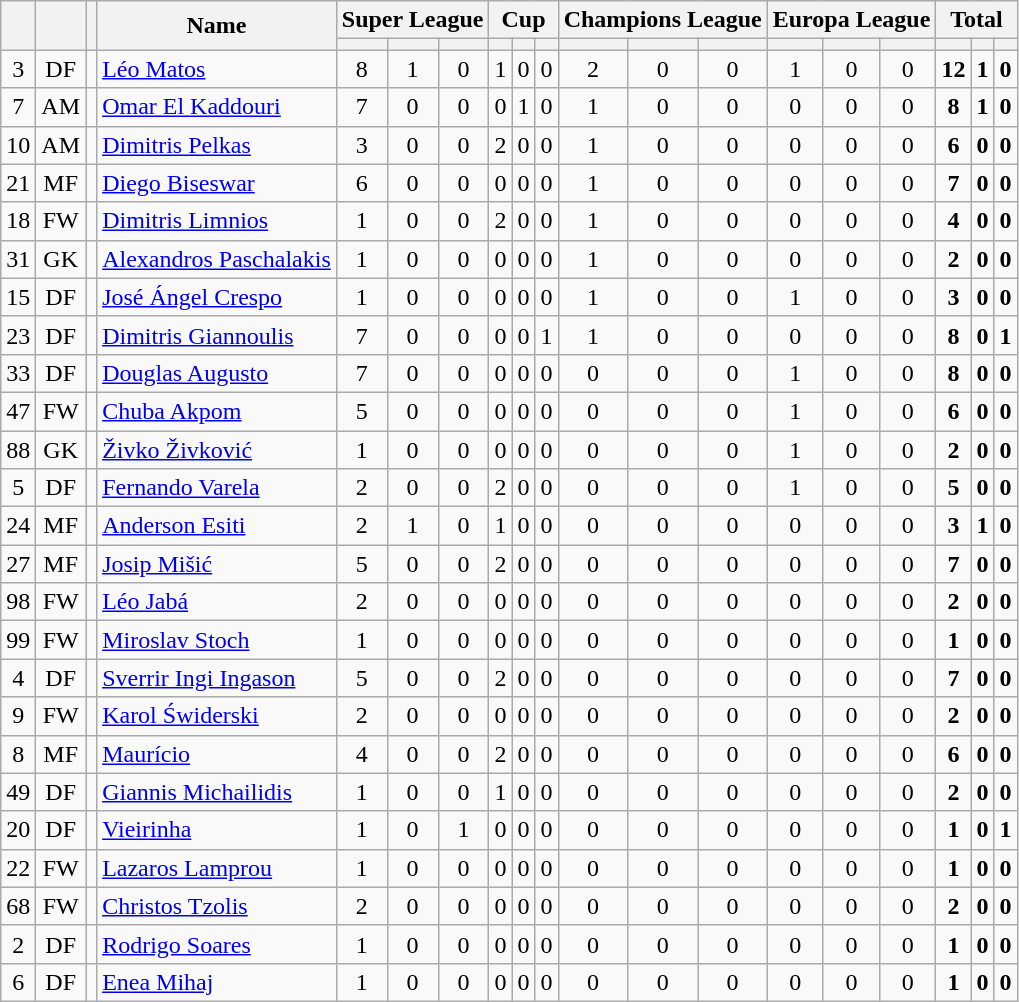<table class="wikitable sortable" style="text-align:center">
<tr>
<th rowspan=2></th>
<th rowspan=2></th>
<th rowspan=2></th>
<th rowspan=2>Name</th>
<th colspan=3>Super League</th>
<th colspan=3>Cup</th>
<th colspan=3>Champions League</th>
<th colspan=3>Europa League</th>
<th colspan=3>Total</th>
</tr>
<tr>
<th></th>
<th></th>
<th></th>
<th></th>
<th></th>
<th></th>
<th></th>
<th></th>
<th></th>
<th></th>
<th></th>
<th></th>
<th></th>
<th></th>
<th></th>
</tr>
<tr>
<td>3</td>
<td>DF</td>
<td></td>
<td align="left"><a href='#'>Léo Matos</a></td>
<td>8</td>
<td>1</td>
<td>0</td>
<td>1</td>
<td>0</td>
<td>0</td>
<td>2</td>
<td>0</td>
<td>0</td>
<td>1</td>
<td>0</td>
<td>0</td>
<td><strong>12</strong></td>
<td><strong>1</strong></td>
<td><strong>0</strong></td>
</tr>
<tr>
<td>7</td>
<td>AM</td>
<td></td>
<td align="left"><a href='#'>Omar El Kaddouri</a></td>
<td>7</td>
<td>0</td>
<td>0</td>
<td>0</td>
<td>1</td>
<td>0</td>
<td>1</td>
<td>0</td>
<td>0</td>
<td>0</td>
<td>0</td>
<td>0</td>
<td><strong>8</strong></td>
<td><strong>1</strong></td>
<td><strong>0</strong></td>
</tr>
<tr>
<td>10</td>
<td>AM</td>
<td></td>
<td align="left"><a href='#'>Dimitris Pelkas</a></td>
<td>3</td>
<td>0</td>
<td>0</td>
<td>2</td>
<td>0</td>
<td>0</td>
<td>1</td>
<td>0</td>
<td>0</td>
<td>0</td>
<td>0</td>
<td>0</td>
<td><strong>6</strong></td>
<td><strong>0</strong></td>
<td><strong>0</strong></td>
</tr>
<tr>
<td>21</td>
<td>MF</td>
<td></td>
<td align="left"><a href='#'>Diego Biseswar</a></td>
<td>6</td>
<td>0</td>
<td>0</td>
<td>0</td>
<td>0</td>
<td>0</td>
<td>1</td>
<td>0</td>
<td>0</td>
<td>0</td>
<td>0</td>
<td>0</td>
<td><strong>7</strong></td>
<td><strong>0</strong></td>
<td><strong>0</strong></td>
</tr>
<tr>
<td>18</td>
<td>FW</td>
<td></td>
<td align="left"><a href='#'>Dimitris Limnios</a></td>
<td>1</td>
<td>0</td>
<td>0</td>
<td>2</td>
<td>0</td>
<td>0</td>
<td>1</td>
<td>0</td>
<td>0</td>
<td>0</td>
<td>0</td>
<td>0</td>
<td><strong>4</strong></td>
<td><strong>0</strong></td>
<td><strong>0</strong></td>
</tr>
<tr>
<td>31</td>
<td>GK</td>
<td></td>
<td align="left"><a href='#'>Alexandros Paschalakis</a></td>
<td>1</td>
<td>0</td>
<td>0</td>
<td>0</td>
<td>0</td>
<td>0</td>
<td>1</td>
<td>0</td>
<td>0</td>
<td>0</td>
<td>0</td>
<td>0</td>
<td><strong>2</strong></td>
<td><strong>0</strong></td>
<td><strong>0</strong></td>
</tr>
<tr>
<td>15</td>
<td>DF</td>
<td></td>
<td align="left"><a href='#'>José Ángel Crespo</a></td>
<td>1</td>
<td>0</td>
<td>0</td>
<td>0</td>
<td>0</td>
<td>0</td>
<td>1</td>
<td>0</td>
<td>0</td>
<td>1</td>
<td>0</td>
<td>0</td>
<td><strong>3</strong></td>
<td><strong>0</strong></td>
<td><strong>0</strong></td>
</tr>
<tr>
<td>23</td>
<td>DF</td>
<td></td>
<td align="left"><a href='#'>Dimitris Giannoulis</a></td>
<td>7</td>
<td>0</td>
<td>0</td>
<td>0</td>
<td>0</td>
<td>1</td>
<td>1</td>
<td>0</td>
<td>0</td>
<td>0</td>
<td>0</td>
<td>0</td>
<td><strong>8</strong></td>
<td><strong>0</strong></td>
<td><strong>1</strong></td>
</tr>
<tr>
<td>33</td>
<td>DF</td>
<td></td>
<td align="left"><a href='#'>Douglas Augusto</a></td>
<td>7</td>
<td>0</td>
<td>0</td>
<td>0</td>
<td>0</td>
<td>0</td>
<td>0</td>
<td>0</td>
<td>0</td>
<td>1</td>
<td>0</td>
<td>0</td>
<td><strong>8</strong></td>
<td><strong>0</strong></td>
<td><strong>0</strong></td>
</tr>
<tr>
<td>47</td>
<td>FW</td>
<td></td>
<td align="left"><a href='#'>Chuba Akpom</a></td>
<td>5</td>
<td>0</td>
<td>0</td>
<td>0</td>
<td>0</td>
<td>0</td>
<td>0</td>
<td>0</td>
<td>0</td>
<td>1</td>
<td>0</td>
<td>0</td>
<td><strong>6</strong></td>
<td><strong>0</strong></td>
<td><strong>0</strong></td>
</tr>
<tr>
<td>88</td>
<td>GK</td>
<td></td>
<td align="left"><a href='#'>Živko Živković</a></td>
<td>1</td>
<td>0</td>
<td>0</td>
<td>0</td>
<td>0</td>
<td>0</td>
<td>0</td>
<td>0</td>
<td>0</td>
<td>1</td>
<td>0</td>
<td>0</td>
<td><strong>2</strong></td>
<td><strong>0</strong></td>
<td><strong>0</strong></td>
</tr>
<tr>
<td>5</td>
<td>DF</td>
<td></td>
<td align="left"><a href='#'>Fernando Varela</a></td>
<td>2</td>
<td>0</td>
<td>0</td>
<td>2</td>
<td>0</td>
<td>0</td>
<td>0</td>
<td>0</td>
<td>0</td>
<td>1</td>
<td>0</td>
<td>0</td>
<td><strong>5</strong></td>
<td><strong>0</strong></td>
<td><strong>0</strong></td>
</tr>
<tr>
<td>24</td>
<td>MF</td>
<td></td>
<td align="left"><a href='#'>Anderson Esiti</a></td>
<td>2</td>
<td>1</td>
<td>0</td>
<td>1</td>
<td>0</td>
<td>0</td>
<td>0</td>
<td>0</td>
<td>0</td>
<td>0</td>
<td>0</td>
<td>0</td>
<td><strong>3</strong></td>
<td><strong>1</strong></td>
<td><strong>0</strong></td>
</tr>
<tr>
<td>27</td>
<td>MF</td>
<td></td>
<td align="left"><a href='#'>Josip Mišić</a></td>
<td>5</td>
<td>0</td>
<td>0</td>
<td>2</td>
<td>0</td>
<td>0</td>
<td>0</td>
<td>0</td>
<td>0</td>
<td>0</td>
<td>0</td>
<td>0</td>
<td><strong>7</strong></td>
<td><strong>0</strong></td>
<td><strong>0</strong></td>
</tr>
<tr>
<td>98</td>
<td>FW</td>
<td></td>
<td align="left"><a href='#'>Léo Jabá</a></td>
<td>2</td>
<td>0</td>
<td>0</td>
<td>0</td>
<td>0</td>
<td>0</td>
<td>0</td>
<td>0</td>
<td>0</td>
<td>0</td>
<td>0</td>
<td>0</td>
<td><strong>2</strong></td>
<td><strong>0</strong></td>
<td><strong>0</strong></td>
</tr>
<tr>
<td>99</td>
<td>FW</td>
<td></td>
<td align="left"><a href='#'>Miroslav Stoch</a></td>
<td>1</td>
<td>0</td>
<td>0</td>
<td>0</td>
<td>0</td>
<td>0</td>
<td>0</td>
<td>0</td>
<td>0</td>
<td>0</td>
<td>0</td>
<td>0</td>
<td><strong>1</strong></td>
<td><strong>0</strong></td>
<td><strong>0</strong></td>
</tr>
<tr>
<td>4</td>
<td>DF</td>
<td></td>
<td align="left"><a href='#'>Sverrir Ingi Ingason</a></td>
<td>5</td>
<td>0</td>
<td>0</td>
<td>2</td>
<td>0</td>
<td>0</td>
<td>0</td>
<td>0</td>
<td>0</td>
<td>0</td>
<td>0</td>
<td>0</td>
<td><strong>7</strong></td>
<td><strong>0</strong></td>
<td><strong>0</strong></td>
</tr>
<tr>
<td>9</td>
<td>FW</td>
<td></td>
<td align="left"><a href='#'>Karol Świderski</a></td>
<td>2</td>
<td>0</td>
<td>0</td>
<td>0</td>
<td>0</td>
<td>0</td>
<td>0</td>
<td>0</td>
<td>0</td>
<td>0</td>
<td>0</td>
<td>0</td>
<td><strong>2</strong></td>
<td><strong>0</strong></td>
<td><strong>0</strong></td>
</tr>
<tr>
<td>8</td>
<td>MF</td>
<td></td>
<td align="left"><a href='#'>Maurício</a></td>
<td>4</td>
<td>0</td>
<td>0</td>
<td>2</td>
<td>0</td>
<td>0</td>
<td>0</td>
<td>0</td>
<td>0</td>
<td>0</td>
<td>0</td>
<td>0</td>
<td><strong>6</strong></td>
<td><strong>0</strong></td>
<td><strong>0</strong></td>
</tr>
<tr>
<td>49</td>
<td>DF</td>
<td></td>
<td align="left"><a href='#'>Giannis Michailidis</a></td>
<td>1</td>
<td>0</td>
<td>0</td>
<td>1</td>
<td>0</td>
<td>0</td>
<td>0</td>
<td>0</td>
<td>0</td>
<td>0</td>
<td>0</td>
<td>0</td>
<td><strong>2</strong></td>
<td><strong>0</strong></td>
<td><strong>0</strong></td>
</tr>
<tr>
<td>20</td>
<td>DF</td>
<td></td>
<td align="left"><a href='#'>Vieirinha</a></td>
<td>1</td>
<td>0</td>
<td>1</td>
<td>0</td>
<td>0</td>
<td>0</td>
<td>0</td>
<td>0</td>
<td>0</td>
<td>0</td>
<td>0</td>
<td>0</td>
<td><strong>1</strong></td>
<td><strong>0</strong></td>
<td><strong>1</strong></td>
</tr>
<tr>
<td>22</td>
<td>FW</td>
<td></td>
<td align="left"><a href='#'>Lazaros Lamprou</a></td>
<td>1</td>
<td>0</td>
<td>0</td>
<td>0</td>
<td>0</td>
<td>0</td>
<td>0</td>
<td>0</td>
<td>0</td>
<td>0</td>
<td>0</td>
<td>0</td>
<td><strong>1</strong></td>
<td><strong>0</strong></td>
<td><strong>0</strong></td>
</tr>
<tr>
<td>68</td>
<td>FW</td>
<td></td>
<td align="left"><a href='#'>Christos Tzolis</a></td>
<td>2</td>
<td>0</td>
<td>0</td>
<td>0</td>
<td>0</td>
<td>0</td>
<td>0</td>
<td>0</td>
<td>0</td>
<td>0</td>
<td>0</td>
<td>0</td>
<td><strong>2</strong></td>
<td><strong>0</strong></td>
<td><strong>0</strong></td>
</tr>
<tr>
<td>2</td>
<td>DF</td>
<td></td>
<td align="left"><a href='#'>Rodrigo Soares</a></td>
<td>1</td>
<td>0</td>
<td>0</td>
<td>0</td>
<td>0</td>
<td>0</td>
<td>0</td>
<td>0</td>
<td>0</td>
<td>0</td>
<td>0</td>
<td>0</td>
<td><strong>1</strong></td>
<td><strong>0</strong></td>
<td><strong>0</strong></td>
</tr>
<tr>
<td>6</td>
<td>DF</td>
<td></td>
<td align="left"><a href='#'>Enea Mihaj</a></td>
<td>1</td>
<td>0</td>
<td>0</td>
<td>0</td>
<td>0</td>
<td>0</td>
<td>0</td>
<td>0</td>
<td>0</td>
<td>0</td>
<td>0</td>
<td>0</td>
<td><strong>1</strong></td>
<td><strong>0</strong></td>
<td><strong>0</strong></td>
</tr>
</table>
